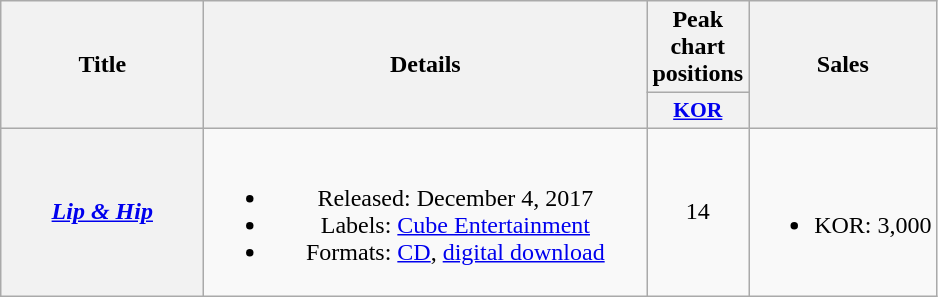<table class="wikitable plainrowheaders" style="text-align:center;">
<tr>
<th scope="col" rowspan="2" style="width:8em;">Title</th>
<th scope="col" rowspan="2" style="width:18em;">Details</th>
<th scope="col" colspan="1">Peak chart positions</th>
<th scope="col" rowspan="2">Sales</th>
</tr>
<tr>
<th scope="col" style="width:3em;font-size:90%;"><a href='#'>KOR</a><br></th>
</tr>
<tr>
<th scope="row"><em><a href='#'>Lip & Hip</a></em></th>
<td><br><ul><li>Released: December 4, 2017</li><li>Labels: <a href='#'>Cube Entertainment</a></li><li>Formats: <a href='#'>CD</a>, <a href='#'>digital download</a></li></ul></td>
<td>14</td>
<td><br><ul><li>KOR: 3,000</li></ul></td>
</tr>
</table>
